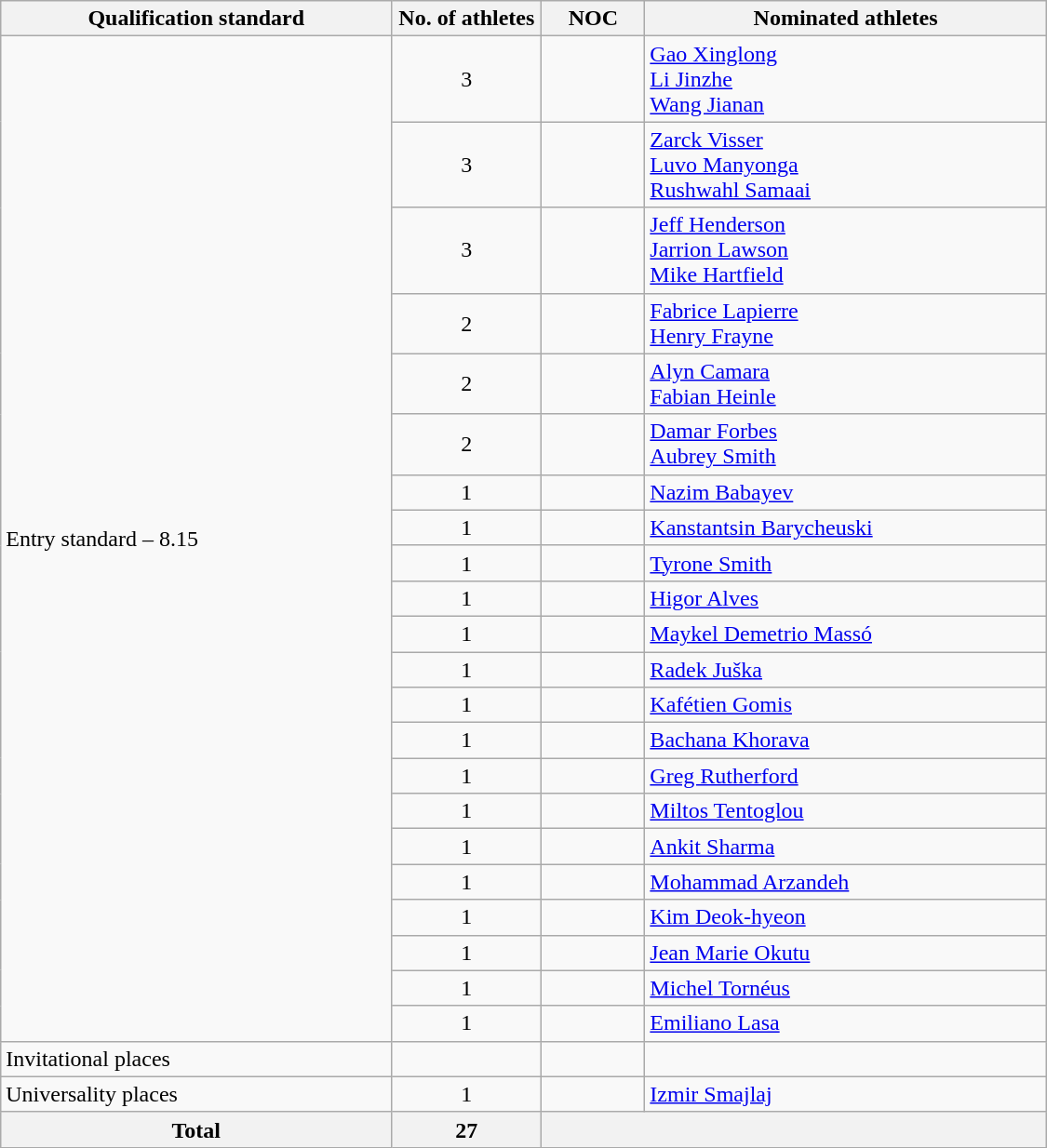<table class="wikitable"  style="text-align:left; width:750px;">
<tr>
<th>Qualification standard</th>
<th width=100>No. of athletes</th>
<th>NOC</th>
<th>Nominated athletes</th>
</tr>
<tr>
<td rowspan=22>Entry standard – 8.15</td>
<td style="text-align:center;">3</td>
<td></td>
<td><a href='#'>Gao Xinglong</a><br><a href='#'>Li Jinzhe</a><br><a href='#'>Wang Jianan</a></td>
</tr>
<tr>
<td style="text-align:center;">3</td>
<td></td>
<td><a href='#'>Zarck Visser</a><br><a href='#'>Luvo Manyonga</a><br><a href='#'>Rushwahl Samaai</a></td>
</tr>
<tr>
<td style="text-align:center;">3</td>
<td></td>
<td><a href='#'>Jeff Henderson</a><br><a href='#'>Jarrion Lawson</a><br><a href='#'>Mike Hartfield</a> </td>
</tr>
<tr>
<td style="text-align:center;">2</td>
<td></td>
<td><a href='#'>Fabrice Lapierre</a><br><a href='#'>Henry Frayne</a></td>
</tr>
<tr>
<td style="text-align:center;">2</td>
<td></td>
<td><a href='#'>Alyn Camara</a><br><a href='#'>Fabian Heinle</a></td>
</tr>
<tr>
<td style="text-align:center;">2</td>
<td></td>
<td><a href='#'>Damar Forbes</a><br><a href='#'>Aubrey Smith</a></td>
</tr>
<tr>
<td style="text-align:center;">1</td>
<td></td>
<td><a href='#'>Nazim Babayev</a></td>
</tr>
<tr>
<td style="text-align:center;">1</td>
<td></td>
<td><a href='#'>Kanstantsin Barycheuski</a></td>
</tr>
<tr>
<td style="text-align:center;">1</td>
<td></td>
<td><a href='#'>Tyrone Smith</a></td>
</tr>
<tr>
<td style="text-align:center;">1</td>
<td></td>
<td><a href='#'>Higor Alves</a></td>
</tr>
<tr>
<td style="text-align:center;">1</td>
<td></td>
<td><a href='#'>Maykel Demetrio Massó</a></td>
</tr>
<tr>
<td style="text-align:center;">1</td>
<td></td>
<td><a href='#'>Radek Juška</a></td>
</tr>
<tr>
<td style="text-align:center;">1</td>
<td></td>
<td><a href='#'>Kafétien Gomis</a></td>
</tr>
<tr>
<td style="text-align:center;">1</td>
<td></td>
<td><a href='#'>Bachana Khorava</a></td>
</tr>
<tr>
<td style="text-align:center;">1</td>
<td></td>
<td><a href='#'>Greg Rutherford</a></td>
</tr>
<tr>
<td style="text-align:center;">1</td>
<td></td>
<td><a href='#'>Miltos Tentoglou</a></td>
</tr>
<tr>
<td style="text-align: center;">1</td>
<td></td>
<td><a href='#'>Ankit Sharma</a></td>
</tr>
<tr>
<td style="text-align:center;">1</td>
<td></td>
<td><a href='#'>Mohammad Arzandeh</a></td>
</tr>
<tr>
<td style="text-align:center;">1</td>
<td></td>
<td><a href='#'>Kim Deok-hyeon</a></td>
</tr>
<tr>
<td style="text-align:center;">1</td>
<td></td>
<td><a href='#'>Jean Marie Okutu</a></td>
</tr>
<tr>
<td style="text-align:center;">1</td>
<td></td>
<td><a href='#'>Michel Tornéus</a></td>
</tr>
<tr>
<td style="text-align:center;">1</td>
<td></td>
<td><a href='#'>Emiliano Lasa</a></td>
</tr>
<tr>
<td>Invitational places</td>
<td></td>
<td></td>
<td></td>
</tr>
<tr>
<td>Universality places</td>
<td style="text-align:center;">1</td>
<td></td>
<td><a href='#'>Izmir Smajlaj</a></td>
</tr>
<tr>
<th>Total</th>
<th>27</th>
<th colspan=2></th>
</tr>
</table>
